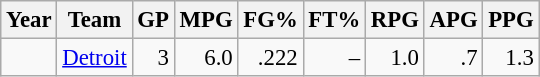<table class="wikitable sortable" style="font-size:95%; text-align:right;">
<tr>
<th>Year</th>
<th>Team</th>
<th>GP</th>
<th>MPG</th>
<th>FG%</th>
<th>FT%</th>
<th>RPG</th>
<th>APG</th>
<th>PPG</th>
</tr>
<tr>
<td style="text-align:left;"></td>
<td style="text-align:left;"><a href='#'>Detroit</a></td>
<td>3</td>
<td>6.0</td>
<td>.222</td>
<td>–</td>
<td>1.0</td>
<td>.7</td>
<td>1.3</td>
</tr>
</table>
